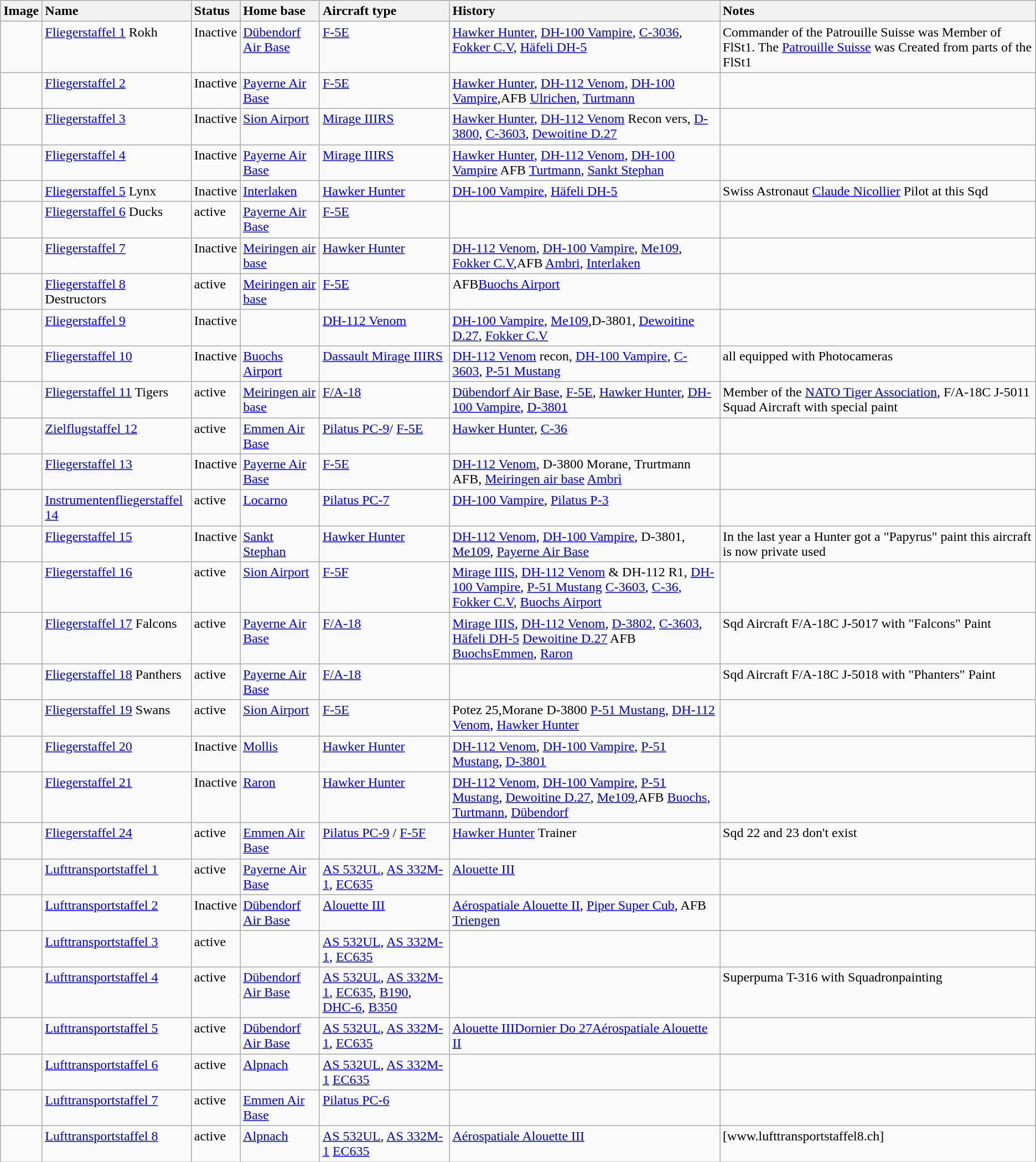<table class="wikitable sortable">
<tr valign="top">
<th style="text-align: left;">Image</th>
<th style="text-align: left;">Name</th>
<th style="text-align: left;">Status</th>
<th style="text-align: left;">Home base</th>
<th style="text-align: left;">Aircraft type</th>
<th style="text-align: left;">History</th>
<th style="text-align: left;">Notes</th>
</tr>
<tr valign="top">
<td></td>
<td><a href='#'>Fliegerstaffel 1</a> Rokh</td>
<td>Inactive</td>
<td><a href='#'>Dübendorf Air Base</a></td>
<td><a href='#'>F-5E</a></td>
<td><a href='#'>Hawker Hunter</a>, <a href='#'>DH-100 Vampire</a>, <a href='#'>C-3036</a>, <a href='#'>Fokker C.V</a>, <a href='#'>Häfeli DH-5</a></td>
<td>Commander of the Patrouille Suisse was Member of FlSt1. The <a href='#'>Patrouille Suisse</a> was Created from parts of the FlSt1</td>
</tr>
<tr valign="top">
<td></td>
<td><a href='#'>Fliegerstaffel 2</a></td>
<td>Inactive</td>
<td><a href='#'>Payerne Air Base</a></td>
<td><a href='#'>F-5E</a></td>
<td><a href='#'>Hawker Hunter</a>, <a href='#'>DH-112 Venom</a>, <a href='#'>DH-100 Vampire</a>,AFB <a href='#'>Ulrichen</a>, <a href='#'>Turtmann</a></td>
<td></td>
</tr>
<tr valign="top">
<td></td>
<td><a href='#'>Fliegerstaffel 3</a></td>
<td>Inactive</td>
<td><a href='#'>Sion Airport</a></td>
<td><a href='#'>Mirage IIIRS</a></td>
<td><a href='#'>Hawker Hunter</a>, <a href='#'>DH-112 Venom</a> Recon vers, <a href='#'>D-3800</a>, <a href='#'>C-3603</a>, <a href='#'>Dewoitine D.27</a></td>
<td></td>
</tr>
<tr valign="top">
<td></td>
<td><a href='#'>Fliegerstaffel 4</a></td>
<td>Inactive</td>
<td><a href='#'>Payerne Air Base</a></td>
<td><a href='#'>Mirage IIIRS</a></td>
<td><a href='#'>Hawker Hunter</a>, <a href='#'>DH-112 Venom</a>, <a href='#'>DH-100 Vampire</a> AFB <a href='#'>Turtmann</a>, <a href='#'>Sankt Stephan</a></td>
<td></td>
</tr>
<tr valign="top">
<td></td>
<td><a href='#'>Fliegerstaffel 5</a> Lynx</td>
<td>Inactive</td>
<td><a href='#'>Interlaken</a></td>
<td><a href='#'>Hawker Hunter</a></td>
<td><a href='#'>DH-100 Vampire</a>, <a href='#'>Häfeli DH-5</a></td>
<td>Swiss Astronaut <a href='#'>Claude Nicollier</a> Pilot at this Sqd</td>
</tr>
<tr valign="top">
<td></td>
<td><a href='#'>Fliegerstaffel 6</a> Ducks</td>
<td>active</td>
<td><a href='#'>Payerne Air Base</a></td>
<td><a href='#'>F-5E</a></td>
<td></td>
<td></td>
</tr>
<tr valign="top">
<td></td>
<td><a href='#'>Fliegerstaffel 7</a></td>
<td>Inactive</td>
<td><a href='#'>Meiringen air base</a></td>
<td><a href='#'>Hawker Hunter</a></td>
<td><a href='#'>DH-112 Venom</a>, <a href='#'>DH-100 Vampire</a>, <a href='#'>Me109</a>, <a href='#'>Fokker C.V</a>,AFB <a href='#'>Ambri</a>, <a href='#'>Interlaken</a></td>
<td></td>
</tr>
<tr valign="top">
<td></td>
<td><a href='#'>Fliegerstaffel 8</a> Destructors</td>
<td>active</td>
<td><a href='#'>Meiringen air base</a></td>
<td><a href='#'>F-5E</a></td>
<td>AFB<a href='#'>Buochs Airport</a></td>
<td></td>
</tr>
<tr valign="top">
<td></td>
<td><a href='#'>Fliegerstaffel 9</a></td>
<td>Inactive</td>
<td></td>
<td><a href='#'>DH-112 Venom</a></td>
<td><a href='#'>DH-100 Vampire</a>, <a href='#'>Me109</a>,D-3801, <a href='#'>Dewoitine D.27</a>, <a href='#'>Fokker C.V</a></td>
<td></td>
</tr>
<tr valign="top">
<td></td>
<td><a href='#'>Fliegerstaffel 10</a></td>
<td>Inactive</td>
<td><a href='#'>Buochs Airport</a></td>
<td><a href='#'>Dassault Mirage IIIRS</a></td>
<td><a href='#'>DH-112 Venom</a> recon, <a href='#'>DH-100 Vampire</a>, <a href='#'>C-3603</a>, <a href='#'>P-51 Mustang</a></td>
<td>all equipped with Photocameras</td>
</tr>
<tr valign="top">
<td></td>
<td><a href='#'>Fliegerstaffel 11</a> Tigers</td>
<td>active</td>
<td><a href='#'>Meiringen air base</a></td>
<td><a href='#'>F/A-18</a></td>
<td><a href='#'>Dübendorf Air Base</a>, <a href='#'>F-5E</a>, <a href='#'>Hawker Hunter</a>, <a href='#'>DH-100 Vampire</a>, <a href='#'>D-3801</a></td>
<td>Member of the <a href='#'>NATO Tiger Association</a>, F/A-18C J-5011 Squad Aircraft with special paint</td>
</tr>
<tr valign="top">
<td></td>
<td><a href='#'>Zielflugstaffel 12</a></td>
<td>active</td>
<td><a href='#'>Emmen Air Base</a></td>
<td><a href='#'>Pilatus PC-9</a>/ <a href='#'>F-5E</a></td>
<td><a href='#'>Hawker Hunter</a>, <a href='#'>C-36</a></td>
<td></td>
</tr>
<tr valign="top">
<td></td>
<td><a href='#'>Fliegerstaffel 13</a></td>
<td>Inactive</td>
<td><a href='#'>Payerne Air Base</a></td>
<td><a href='#'>F-5E</a></td>
<td><a href='#'>DH-112 Venom</a>, D-3800 Morane, Trurtmann AFB, <a href='#'>Meiringen air base</a> <a href='#'>Ambrì</a></td>
<td></td>
</tr>
<tr valign="top">
<td></td>
<td><a href='#'>Instrumentenfliegerstaffel 14</a></td>
<td>active</td>
<td><a href='#'>Locarno</a></td>
<td><a href='#'>Pilatus PC-7</a></td>
<td><a href='#'>DH-100 Vampire</a>, <a href='#'>Pilatus P-3</a></td>
<td></td>
</tr>
<tr valign="top">
<td></td>
<td><a href='#'>Fliegerstaffel 15</a></td>
<td>Inactive</td>
<td><a href='#'>Sankt Stephan</a></td>
<td><a href='#'>Hawker Hunter</a></td>
<td><a href='#'>DH-112 Venom</a>, <a href='#'>DH-100 Vampire</a>, D-3801, <a href='#'>Me109</a>, <a href='#'>Payerne Air Base</a></td>
<td>In the last year a Hunter got a "Papyrus" paint this aircraft is now private used</td>
</tr>
<tr valign="top">
<td></td>
<td><a href='#'>Fliegerstaffel 16</a></td>
<td>active</td>
<td><a href='#'>Sion Airport</a></td>
<td><a href='#'>F-5F</a></td>
<td><a href='#'>Mirage IIIS</a>, <a href='#'>DH-112 Venom</a> & DH-112 R1, <a href='#'>DH-100 Vampire</a>, <a href='#'>P-51 Mustang</a> <a href='#'>C-3603</a>, <a href='#'>C-36</a>, <a href='#'>Fokker C.V</a>, <a href='#'>Buochs Airport</a></td>
<td></td>
</tr>
<tr valign="top">
<td></td>
<td><a href='#'>Fliegerstaffel 17</a> Falcons</td>
<td>active</td>
<td><a href='#'>Payerne Air Base</a></td>
<td><a href='#'>F/A-18</a></td>
<td><a href='#'>Mirage IIIS</a>, <a href='#'>DH-112 Venom</a>, <a href='#'>D-3802</a>, <a href='#'>C-3603</a>, <a href='#'>Häfeli DH-5</a> <a href='#'>Dewoitine D.27</a> AFB <a href='#'>Buochs</a><a href='#'>Emmen</a>, <a href='#'>Raron</a></td>
<td>Sqd Aircraft F/A-18C J-5017 with  "Falcons" Paint</td>
</tr>
<tr valign="top">
<td></td>
<td><a href='#'>Fliegerstaffel 18</a> Panthers</td>
<td>active</td>
<td><a href='#'>Payerne Air Base</a></td>
<td><a href='#'>F/A-18</a></td>
<td></td>
<td>Sqd Aircraft F/A-18C J-5018 with  "Phanters" Paint</td>
</tr>
<tr valign="top">
<td></td>
<td><a href='#'>Fliegerstaffel 19</a> Swans</td>
<td>active</td>
<td><a href='#'>Sion Airport</a></td>
<td><a href='#'>F-5E</a></td>
<td>Potez 25,Morane D-3800 <a href='#'>P-51 Mustang</a>, <a href='#'>DH-112 Venom</a>, <a href='#'>Hawker Hunter</a></td>
<td></td>
</tr>
<tr valign="top">
<td></td>
<td><a href='#'>Fliegerstaffel 20</a></td>
<td>Inactive</td>
<td><a href='#'>Mollis</a></td>
<td><a href='#'>Hawker Hunter</a></td>
<td><a href='#'>DH-112 Venom</a>, <a href='#'>DH-100 Vampire</a>, <a href='#'>P-51 Mustang</a>, <a href='#'>D-3801</a></td>
<td></td>
</tr>
<tr valign="top">
<td></td>
<td><a href='#'>Fliegerstaffel 21</a></td>
<td>Inactive</td>
<td><a href='#'>Raron</a></td>
<td><a href='#'>Hawker Hunter</a></td>
<td><a href='#'>DH-112 Venom</a>, <a href='#'>DH-100 Vampire</a>, <a href='#'>P-51 Mustang</a>, <a href='#'>Dewoitine D.27</a>, <a href='#'>Me109</a>,AFB <a href='#'>Buochs</a>, <a href='#'>Turtmann</a>, <a href='#'>Dübendorf</a></td>
<td></td>
</tr>
<tr valign="top">
<td></td>
<td><a href='#'>Fliegerstaffel 24</a></td>
<td>active</td>
<td><a href='#'>Emmen Air Base</a></td>
<td><a href='#'>Pilatus PC-9</a> / <a href='#'>F-5F</a></td>
<td><a href='#'>Hawker Hunter</a> Trainer</td>
<td>Sqd 22 and 23 don't exist</td>
</tr>
<tr valign="top">
<td></td>
<td><a href='#'>Lufttransportstaffel 1</a></td>
<td>active</td>
<td><a href='#'>Payerne Air Base</a></td>
<td><a href='#'>AS 532UL</a>, <a href='#'>AS 332M-1</a>, <a href='#'>EC635</a></td>
<td><a href='#'>Alouette III</a></td>
<td></td>
</tr>
<tr valign="top">
<td></td>
<td><a href='#'>Lufttransportstaffel 2</a></td>
<td>Inactive</td>
<td><a href='#'>Dübendorf Air Base</a></td>
<td><a href='#'>Alouette III</a></td>
<td><a href='#'>Aérospatiale Alouette II</a>, <a href='#'>Piper Super Cub</a>, AFB <a href='#'>Triengen</a></td>
<td></td>
</tr>
<tr valign="top">
<td></td>
<td><a href='#'>Lufttransportstaffel 3</a></td>
<td>active</td>
<td></td>
<td><a href='#'>AS 532UL</a>, <a href='#'>AS 332M-1</a>, <a href='#'>EC635</a></td>
<td></td>
<td></td>
</tr>
<tr valign="top">
<td></td>
<td><a href='#'>Lufttransportstaffel 4</a></td>
<td>active</td>
<td><a href='#'>Dübendorf Air Base</a></td>
<td><a href='#'>AS 532UL</a>, <a href='#'>AS 332M-1</a>, <a href='#'>EC635</a>, <a href='#'>B190</a>, <a href='#'>DHC-6</a>, <a href='#'>B350</a></td>
<td></td>
<td>Superpuma T-316 with Squadronpainting</td>
</tr>
<tr valign="top">
<td></td>
<td><a href='#'>Lufttransportstaffel 5</a></td>
<td>active</td>
<td><a href='#'>Dübendorf Air Base</a></td>
<td><a href='#'>AS 532UL</a>, <a href='#'>AS 332M-1</a>, <a href='#'>EC635</a></td>
<td><a href='#'>Alouette III</a><a href='#'>Dornier Do 27</a><a href='#'>Aérospatiale Alouette II</a></td>
<td></td>
</tr>
<tr valign="top">
<td></td>
<td><a href='#'>Lufttransportstaffel 6</a></td>
<td>active</td>
<td><a href='#'>Alpnach</a></td>
<td><a href='#'>AS 532UL</a>, <a href='#'>AS 332M-1</a> <a href='#'>EC635</a></td>
<td></td>
</tr>
<tr valign="top">
<td></td>
<td><a href='#'>Lufttransportstaffel 7</a></td>
<td>active</td>
<td><a href='#'>Emmen Air Base</a></td>
<td><a href='#'>Pilatus PC-6</a></td>
<td></td>
<td></td>
</tr>
<tr valign="top">
<td></td>
<td><a href='#'>Lufttransportstaffel 8</a></td>
<td>active</td>
<td><a href='#'>Alpnach</a></td>
<td><a href='#'>AS 532UL</a>, <a href='#'>AS 332M-1</a> <a href='#'>EC635</a></td>
<td><a href='#'>Aérospatiale Alouette III</a></td>
<td> [www.lufttransportstaffel8.ch]</td>
</tr>
</table>
